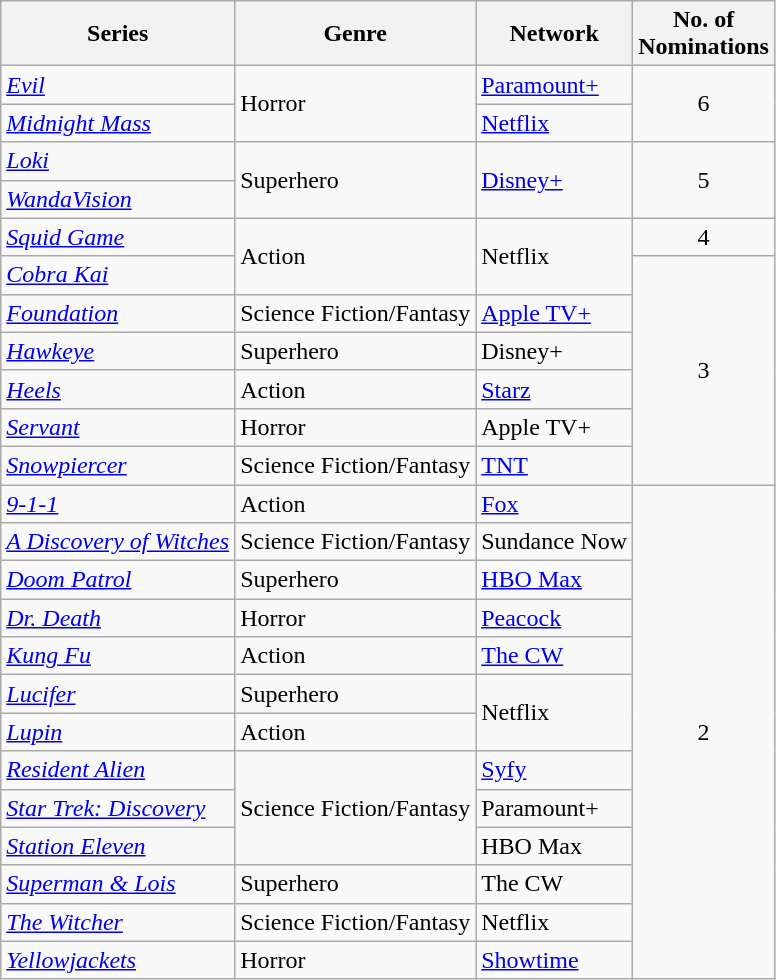<table class="wikitable">
<tr>
<th>Series</th>
<th>Genre</th>
<th>Network</th>
<th>No. of<br>Nominations</th>
</tr>
<tr>
<td><em><a href='#'>Evil</a></em></td>
<td rowspan="2">Horror</td>
<td><a href='#'>Paramount+</a></td>
<td rowspan="2" style="text-align:center">6</td>
</tr>
<tr>
<td><em><a href='#'>Midnight Mass</a></em></td>
<td><a href='#'>Netflix</a></td>
</tr>
<tr>
<td><em><a href='#'>Loki</a></em></td>
<td rowspan="2">Superhero</td>
<td rowspan="2"><a href='#'>Disney+</a></td>
<td rowspan="2" style="text-align:center">5</td>
</tr>
<tr>
<td><em><a href='#'>WandaVision</a></em></td>
</tr>
<tr>
<td><em><a href='#'>Squid Game</a></em></td>
<td rowspan="2">Action</td>
<td rowspan="2">Netflix</td>
<td style="text-align:center">4</td>
</tr>
<tr>
<td><em><a href='#'>Cobra Kai</a></em></td>
<td rowspan="6" style="text-align:center">3</td>
</tr>
<tr>
<td><em><a href='#'>Foundation</a></em></td>
<td>Science Fiction/Fantasy</td>
<td><a href='#'>Apple TV+</a></td>
</tr>
<tr>
<td><em><a href='#'>Hawkeye</a></em></td>
<td>Superhero</td>
<td>Disney+</td>
</tr>
<tr>
<td><em><a href='#'>Heels</a></em></td>
<td>Action</td>
<td><a href='#'>Starz</a></td>
</tr>
<tr>
<td><em><a href='#'>Servant</a></em></td>
<td>Horror</td>
<td>Apple TV+</td>
</tr>
<tr>
<td><em><a href='#'>Snowpiercer</a></em></td>
<td>Science Fiction/Fantasy</td>
<td><a href='#'>TNT</a></td>
</tr>
<tr>
<td><em><a href='#'>9-1-1</a></em></td>
<td>Action</td>
<td><a href='#'>Fox</a></td>
<td rowspan="13" style="text-align:center">2</td>
</tr>
<tr>
<td><em><a href='#'>A Discovery of Witches</a></em></td>
<td>Science Fiction/Fantasy</td>
<td>Sundance Now</td>
</tr>
<tr>
<td><em><a href='#'>Doom Patrol</a></em></td>
<td>Superhero</td>
<td><a href='#'>HBO Max</a></td>
</tr>
<tr>
<td><em><a href='#'>Dr. Death</a></em></td>
<td>Horror</td>
<td><a href='#'>Peacock</a></td>
</tr>
<tr>
<td><em><a href='#'>Kung Fu</a></em></td>
<td>Action</td>
<td><a href='#'>The CW</a></td>
</tr>
<tr>
<td><em><a href='#'>Lucifer</a></em></td>
<td>Superhero</td>
<td rowspan="2">Netflix</td>
</tr>
<tr>
<td><em><a href='#'>Lupin</a></em></td>
<td>Action</td>
</tr>
<tr>
<td><em><a href='#'>Resident Alien</a></em></td>
<td rowspan="3">Science Fiction/Fantasy</td>
<td><a href='#'>Syfy</a></td>
</tr>
<tr>
<td><em><a href='#'>Star Trek: Discovery</a></em></td>
<td>Paramount+</td>
</tr>
<tr>
<td><em><a href='#'>Station Eleven</a></em></td>
<td>HBO Max</td>
</tr>
<tr>
<td><em><a href='#'>Superman & Lois</a></em></td>
<td>Superhero</td>
<td>The CW</td>
</tr>
<tr>
<td><em><a href='#'>The Witcher</a></em></td>
<td>Science Fiction/Fantasy</td>
<td>Netflix</td>
</tr>
<tr>
<td><em><a href='#'>Yellowjackets</a></em></td>
<td>Horror</td>
<td><a href='#'>Showtime</a></td>
</tr>
</table>
